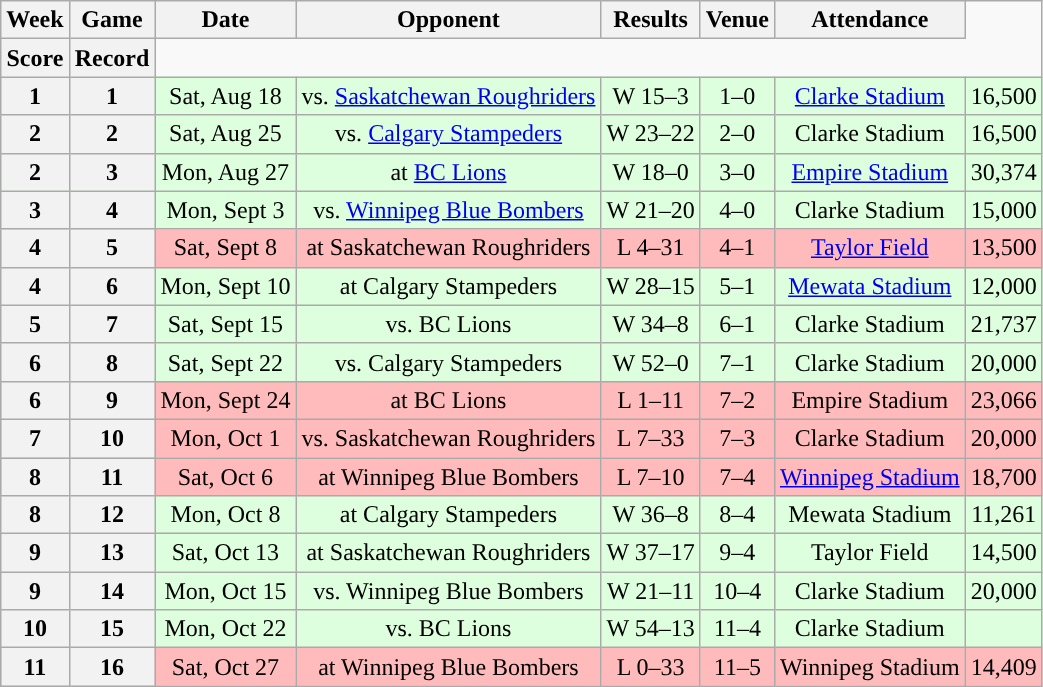<table class="wikitable" style="text-align:center">
<tr>
<th>Week</th>
<th>Game</th>
<th>Date</th>
<th>Opponent</th>
<th>Results</th>
<th>Venue</th>
<th>Attendance</th>
</tr>
<tr>
<th>Score</th>
<th>Record</th>
</tr>
<tr style="background:#ddffdd">
<th>1</th>
<th>1</th>
<td>Sat, Aug 18</td>
<td>vs. <a href='#'>Saskatchewan Roughriders</a></td>
<td>W 15–3</td>
<td>1–0</td>
<td><a href='#'>Clarke Stadium</a></td>
<td>16,500</td>
</tr>
<tr style="background:#ddffdd">
<th>2</th>
<th>2</th>
<td>Sat, Aug 25</td>
<td>vs. <a href='#'>Calgary Stampeders</a></td>
<td>W 23–22</td>
<td>2–0</td>
<td>Clarke Stadium</td>
<td>16,500</td>
</tr>
<tr style="background:#ddffdd">
<th>2</th>
<th>3</th>
<td>Mon, Aug 27</td>
<td>at <a href='#'>BC Lions</a></td>
<td>W 18–0</td>
<td>3–0</td>
<td><a href='#'>Empire Stadium</a></td>
<td>30,374</td>
</tr>
<tr style="background:#ddffdd">
<th>3</th>
<th>4</th>
<td>Mon, Sept 3</td>
<td>vs. <a href='#'>Winnipeg Blue Bombers</a></td>
<td>W 21–20</td>
<td>4–0</td>
<td>Clarke Stadium</td>
<td>15,000</td>
</tr>
<tr style="background:#ffbbbb">
<th>4</th>
<th>5</th>
<td>Sat, Sept 8</td>
<td>at Saskatchewan Roughriders</td>
<td>L 4–31</td>
<td>4–1</td>
<td><a href='#'>Taylor Field</a></td>
<td>13,500</td>
</tr>
<tr style="background:#ddffdd">
<th>4</th>
<th>6</th>
<td>Mon, Sept 10</td>
<td>at Calgary Stampeders</td>
<td>W 28–15</td>
<td>5–1</td>
<td><a href='#'>Mewata Stadium</a></td>
<td>12,000</td>
</tr>
<tr style="background:#ddffdd">
<th>5</th>
<th>7</th>
<td>Sat, Sept 15</td>
<td>vs. BC Lions</td>
<td>W 34–8</td>
<td>6–1</td>
<td>Clarke Stadium</td>
<td>21,737</td>
</tr>
<tr style="background:#ddffdd">
<th>6</th>
<th>8</th>
<td>Sat, Sept 22</td>
<td>vs. Calgary Stampeders</td>
<td>W 52–0</td>
<td>7–1</td>
<td>Clarke Stadium</td>
<td>20,000</td>
</tr>
<tr style="background:#ffbbbb">
<th>6</th>
<th>9</th>
<td>Mon, Sept 24</td>
<td>at BC Lions</td>
<td>L 1–11</td>
<td>7–2</td>
<td>Empire Stadium</td>
<td>23,066</td>
</tr>
<tr style="background:#ffbbbb">
<th>7</th>
<th>10</th>
<td>Mon, Oct 1</td>
<td>vs. Saskatchewan Roughriders</td>
<td>L 7–33</td>
<td>7–3</td>
<td>Clarke Stadium</td>
<td>20,000</td>
</tr>
<tr style="background:#ffbbbb">
<th>8</th>
<th>11</th>
<td>Sat, Oct 6</td>
<td>at Winnipeg Blue Bombers</td>
<td>L 7–10</td>
<td>7–4</td>
<td><a href='#'>Winnipeg Stadium</a></td>
<td>18,700</td>
</tr>
<tr style="background:#ddffdd">
<th>8</th>
<th>12</th>
<td>Mon, Oct 8</td>
<td>at Calgary Stampeders</td>
<td>W 36–8</td>
<td>8–4</td>
<td>Mewata Stadium</td>
<td>11,261</td>
</tr>
<tr style="background:#ddffdd">
<th>9</th>
<th>13</th>
<td>Sat, Oct 13</td>
<td>at Saskatchewan Roughriders</td>
<td>W 37–17</td>
<td>9–4</td>
<td>Taylor Field</td>
<td>14,500</td>
</tr>
<tr style="background:#ddffdd">
<th>9</th>
<th>14</th>
<td>Mon, Oct 15</td>
<td>vs. Winnipeg Blue Bombers</td>
<td>W 21–11</td>
<td>10–4</td>
<td>Clarke Stadium</td>
<td>20,000</td>
</tr>
<tr style="background:#ddffdd">
<th>10</th>
<th>15</th>
<td>Mon, Oct 22</td>
<td>vs. BC Lions</td>
<td>W 54–13</td>
<td>11–4</td>
<td>Clarke Stadium</td>
<td></td>
</tr>
<tr style="background:#ffbbbb">
<th>11</th>
<th>16</th>
<td>Sat, Oct 27</td>
<td>at Winnipeg Blue Bombers</td>
<td>L 0–33</td>
<td>11–5</td>
<td>Winnipeg Stadium</td>
<td>14,409</td>
</tr>
</table>
